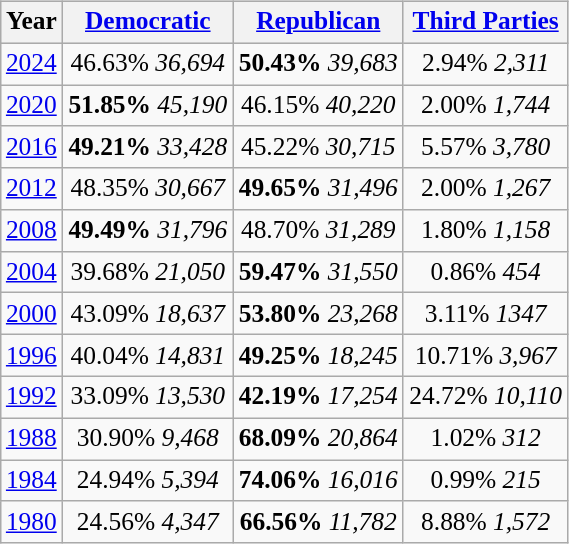<table class="wikitable"  style="float:right; margin:1em; font-size:106%;">
<tr style="background:lightgrey;">
<th>Year</th>
<th><a href='#'>Democratic</a></th>
<th><a href='#'>Republican</a></th>
<th><a href='#'>Third Parties</a></th>
</tr>
<tr>
<td align="center" ><a href='#'>2024</a></td>
<td align="center" >46.63% <em>36,694</em></td>
<td align="center" ><strong>50.43%</strong> <em>39,683</em></td>
<td align="center" >2.94% <em>2,311</em></td>
</tr>
<tr>
<td align="center" ><a href='#'>2020</a></td>
<td align="center" ><strong>51.85%</strong> <em>45,190</em></td>
<td align="center" >46.15% <em>40,220</em></td>
<td align="center" >2.00% <em>1,744</em></td>
</tr>
<tr>
<td align="center" ><a href='#'>2016</a></td>
<td align="center" ><strong>49.21%</strong> <em>33,428</em></td>
<td align="center" >45.22% <em>30,715</em></td>
<td align="center" >5.57% <em>3,780</em></td>
</tr>
<tr>
<td align="center" ><a href='#'>2012</a></td>
<td align="center" >48.35% <em>30,667</em></td>
<td align="center" ><strong>49.65%</strong> <em>31,496</em></td>
<td align="center" >2.00% <em>1,267</em></td>
</tr>
<tr>
<td align="center" ><a href='#'>2008</a></td>
<td align="center" ><strong>49.49%</strong> <em>31,796</em></td>
<td align="center" >48.70% <em>31,289</em></td>
<td align="center" >1.80% <em>1,158</em></td>
</tr>
<tr>
<td align="center" ><a href='#'>2004</a></td>
<td align="center" >39.68% <em>21,050</em></td>
<td align="center" ><strong>59.47%</strong> <em>31,550</em></td>
<td align="center" >0.86% <em>454</em></td>
</tr>
<tr>
<td align="center" ><a href='#'>2000</a></td>
<td align="center" >43.09% <em>18,637</em></td>
<td align="center" ><strong>53.80%</strong> <em>23,268</em></td>
<td align="center" >3.11% <em>1347</em></td>
</tr>
<tr>
<td align="center" ><a href='#'>1996</a></td>
<td align="center" >40.04% <em>14,831</em></td>
<td align="center" ><strong>49.25%</strong> <em>18,245</em></td>
<td align="center" >10.71% <em>3,967</em></td>
</tr>
<tr>
<td align="center" ><a href='#'>1992</a></td>
<td align="center" >33.09% <em>13,530</em></td>
<td align="center" ><strong>42.19%</strong> <em>17,254</em></td>
<td align="center" >24.72% <em>10,110</em></td>
</tr>
<tr>
<td align="center" ><a href='#'>1988</a></td>
<td align="center" >30.90% <em>9,468</em></td>
<td align="center" ><strong>68.09%</strong> <em>20,864</em></td>
<td align="center" >1.02% <em>312</em></td>
</tr>
<tr>
<td align="center" ><a href='#'>1984</a></td>
<td align="center" >24.94% <em>5,394</em></td>
<td align="center" ><strong>74.06%</strong> <em>16,016</em></td>
<td align="center" >0.99% <em>215</em></td>
</tr>
<tr>
<td align="center" ><a href='#'>1980</a></td>
<td align="center" >24.56% <em>4,347</em></td>
<td align="center" ><strong>66.56%</strong> <em>11,782</em></td>
<td align="center" >8.88% <em>1,572</em></td>
</tr>
</table>
